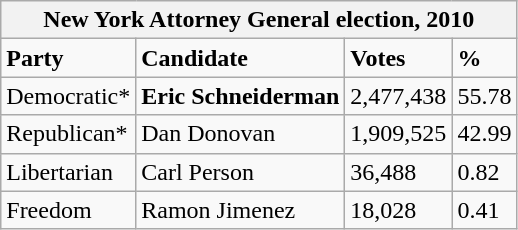<table class="wikitable">
<tr>
<th colspan="4">New York Attorney General election, 2010</th>
</tr>
<tr>
<td><strong>Party</strong></td>
<td><strong>Candidate</strong></td>
<td><strong>Votes</strong></td>
<td><strong>%</strong></td>
</tr>
<tr>
<td>Democratic*</td>
<td><strong>Eric Schneiderman</strong></td>
<td>2,477,438</td>
<td>55.78</td>
</tr>
<tr>
<td>Republican*</td>
<td>Dan Donovan</td>
<td>1,909,525</td>
<td>42.99</td>
</tr>
<tr>
<td>Libertarian</td>
<td>Carl Person</td>
<td>36,488</td>
<td>0.82</td>
</tr>
<tr>
<td>Freedom</td>
<td>Ramon Jimenez</td>
<td>18,028</td>
<td>0.41</td>
</tr>
</table>
